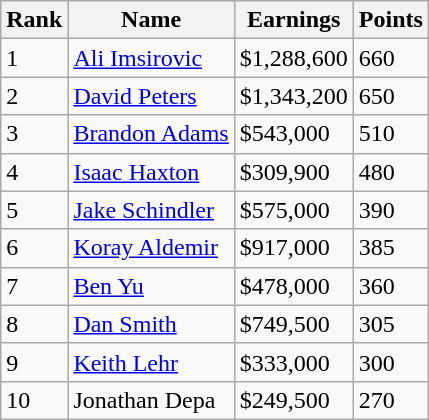<table class="wikitable">
<tr>
<th>Rank</th>
<th>Name</th>
<th>Earnings</th>
<th>Points</th>
</tr>
<tr>
<td>1</td>
<td> <a href='#'>Ali Imsirovic</a></td>
<td>$1,288,600</td>
<td>660</td>
</tr>
<tr>
<td>2</td>
<td> <a href='#'>David Peters</a></td>
<td>$1,343,200</td>
<td>650</td>
</tr>
<tr>
<td>3</td>
<td> <a href='#'>Brandon Adams</a></td>
<td>$543,000</td>
<td>510</td>
</tr>
<tr>
<td>4</td>
<td> <a href='#'>Isaac Haxton</a></td>
<td>$309,900</td>
<td>480</td>
</tr>
<tr>
<td>5</td>
<td> <a href='#'>Jake Schindler</a></td>
<td>$575,000</td>
<td>390</td>
</tr>
<tr>
<td>6</td>
<td> <a href='#'>Koray Aldemir</a></td>
<td>$917,000</td>
<td>385</td>
</tr>
<tr>
<td>7</td>
<td> <a href='#'>Ben Yu</a></td>
<td>$478,000</td>
<td>360</td>
</tr>
<tr>
<td>8</td>
<td> <a href='#'>Dan Smith</a></td>
<td>$749,500</td>
<td>305</td>
</tr>
<tr>
<td>9</td>
<td> <a href='#'>Keith Lehr</a></td>
<td>$333,000</td>
<td>300</td>
</tr>
<tr>
<td>10</td>
<td> Jonathan Depa</td>
<td>$249,500</td>
<td>270</td>
</tr>
</table>
